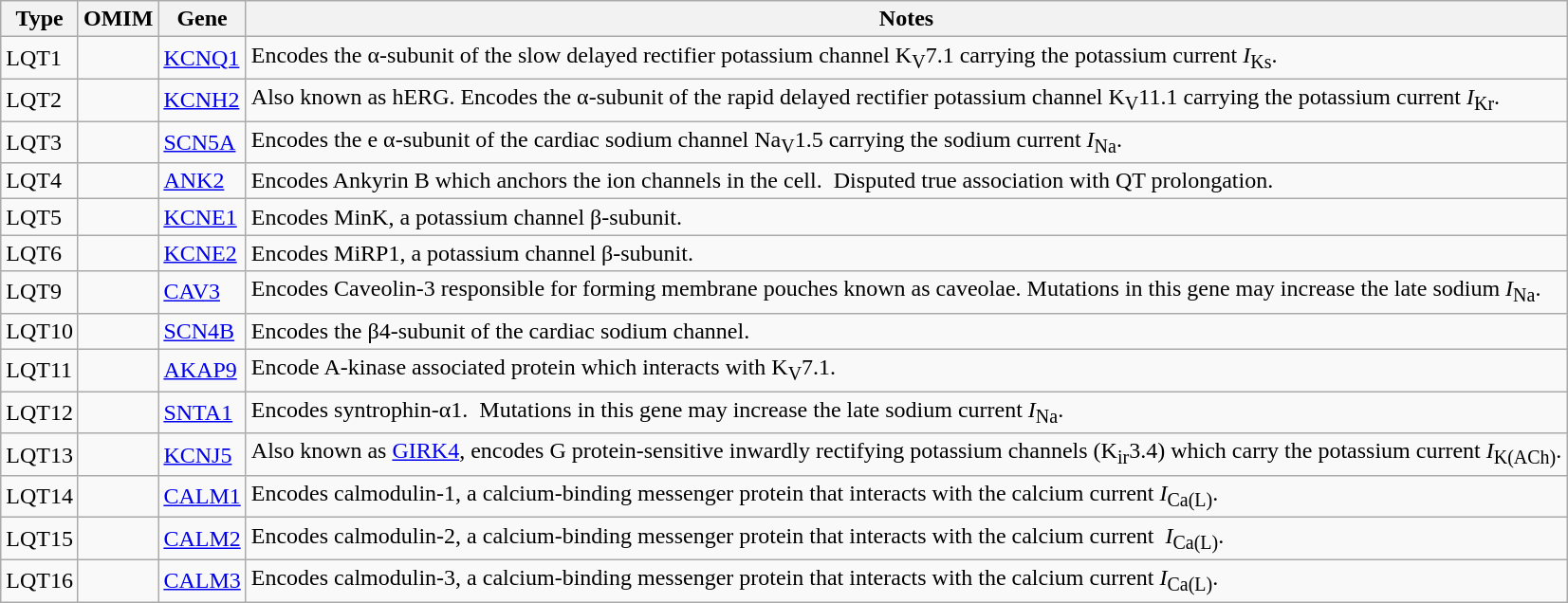<table class="wikitable">
<tr>
<th>Type</th>
<th>OMIM</th>
<th>Gene</th>
<th>Notes</th>
</tr>
<tr>
<td>LQT1</td>
<td></td>
<td><a href='#'>KCNQ1</a></td>
<td>Encodes the α-subunit of the slow delayed rectifier potassium channel K<sub>V</sub>7.1 carrying the potassium current <em>I</em><sub>Ks</sub>.</td>
</tr>
<tr>
<td>LQT2</td>
<td></td>
<td><a href='#'>KCNH2</a></td>
<td>Also known as hERG. Encodes the α-subunit of the rapid delayed rectifier potassium channel K<sub>V</sub>11.1 carrying the potassium current <em>I</em><sub>Kr</sub>.</td>
</tr>
<tr>
<td>LQT3</td>
<td></td>
<td><a href='#'>SCN5A</a></td>
<td>Encodes the e α-subunit of the cardiac sodium channel Na<sub>V</sub>1.5 carrying the sodium current <em>I</em><sub>Na</sub>.</td>
</tr>
<tr>
<td>LQT4</td>
<td></td>
<td><a href='#'>ANK2</a></td>
<td>Encodes Ankyrin B which anchors the ion channels in the cell.  Disputed true association with QT prolongation.</td>
</tr>
<tr>
<td>LQT5</td>
<td></td>
<td><a href='#'>KCNE1</a></td>
<td>Encodes MinK, a potassium channel β-subunit.</td>
</tr>
<tr>
<td>LQT6</td>
<td></td>
<td><a href='#'>KCNE2</a></td>
<td>Encodes MiRP1, a potassium channel β-subunit.</td>
</tr>
<tr>
<td>LQT9</td>
<td></td>
<td><a href='#'>CAV3</a></td>
<td>Encodes Caveolin-3 responsible for forming membrane pouches known as caveolae. Mutations in this gene may increase the late sodium <em>I</em><sub>Na</sub>.</td>
</tr>
<tr>
<td>LQT10</td>
<td></td>
<td><a href='#'>SCN4B</a></td>
<td>Encodes the β4-subunit of the cardiac sodium channel.</td>
</tr>
<tr>
<td>LQT11</td>
<td></td>
<td><a href='#'>AKAP9</a></td>
<td>Encode A-kinase associated protein which interacts with K<sub>V</sub>7.1.</td>
</tr>
<tr>
<td>LQT12</td>
<td></td>
<td><a href='#'>SNTA1</a></td>
<td>Encodes syntrophin-α1.  Mutations in this gene may increase the late sodium current <em>I</em><sub>Na</sub>.</td>
</tr>
<tr>
<td>LQT13</td>
<td></td>
<td><a href='#'>KCNJ5</a></td>
<td>Also known as <a href='#'>GIRK4</a>, encodes G protein-sensitive inwardly rectifying potassium channels (K<sub>ir</sub>3.4) which carry the potassium current <em>I</em><sub>K(ACh)</sub>.</td>
</tr>
<tr>
<td>LQT14</td>
<td></td>
<td><a href='#'>CALM1</a></td>
<td>Encodes calmodulin-1, a calcium-binding messenger protein that interacts with the calcium current <em>I</em><sub>Ca(L)</sub>.</td>
</tr>
<tr>
<td>LQT15</td>
<td></td>
<td><a href='#'>CALM2</a></td>
<td>Encodes calmodulin-2, a calcium-binding messenger protein that interacts with the calcium current  <em>I</em><sub>Ca(L)</sub>.</td>
</tr>
<tr>
<td>LQT16</td>
<td></td>
<td><a href='#'>CALM3</a></td>
<td>Encodes calmodulin-3, a calcium-binding messenger protein that interacts with the calcium current <em>I</em><sub>Ca(L)</sub>.</td>
</tr>
</table>
